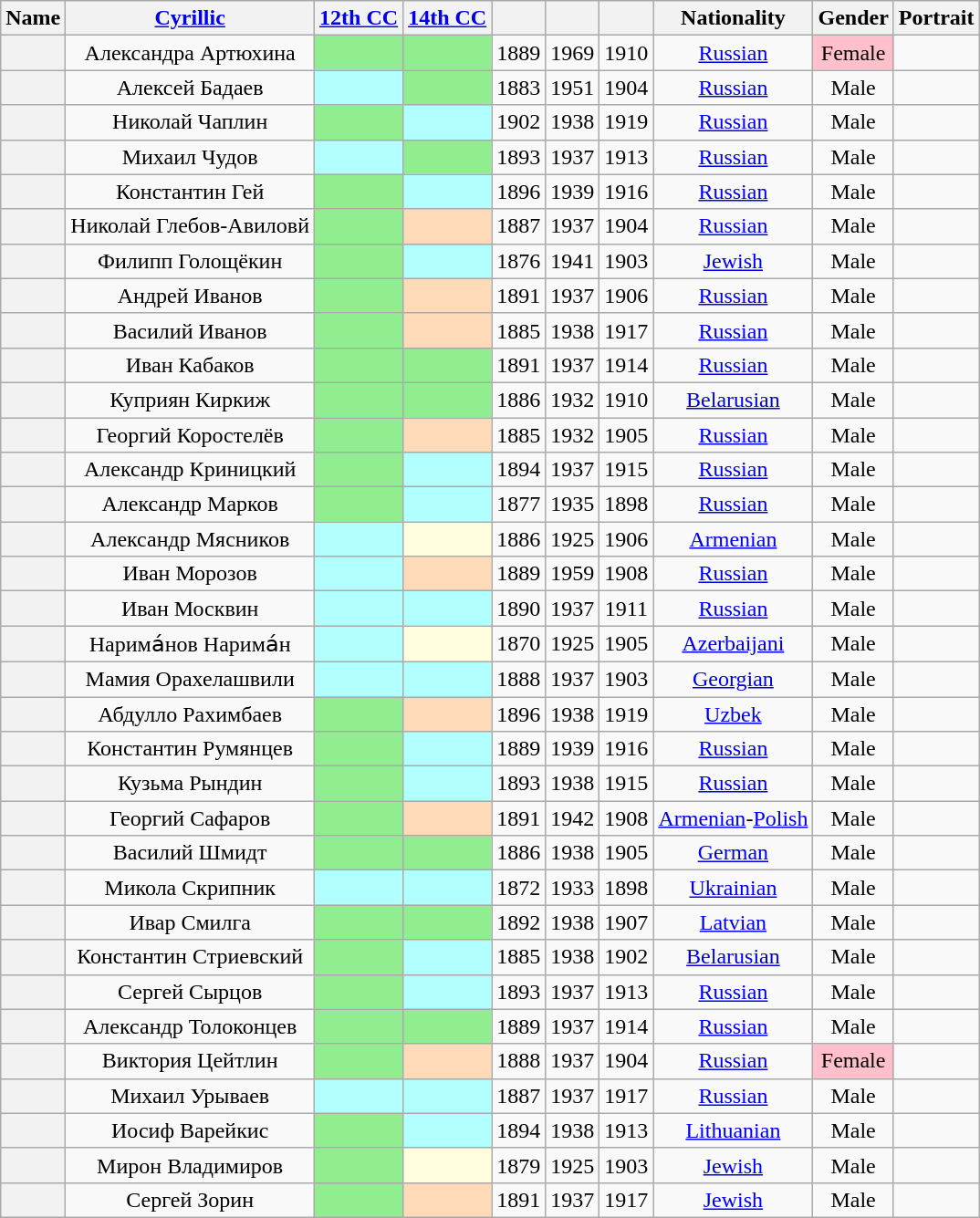<table class="wikitable sortable" style=text-align:center>
<tr>
<th scope="col">Name</th>
<th scope="col" class="unsortable"><a href='#'>Cyrillic</a></th>
<th scope="col"><a href='#'>12th CC</a></th>
<th scope="col"><a href='#'>14th CC</a></th>
<th scope="col"></th>
<th scope="col"></th>
<th scope="col"></th>
<th scope="col">Nationality</th>
<th scope="col">Gender</th>
<th scope="col" class="unsortable">Portrait</th>
</tr>
<tr>
<th align="center" scope="row" style="font-weight:normal;"></th>
<td>Александра Артюхина</td>
<td bgcolor = LightGreen></td>
<td bgcolor = LightGreen></td>
<td>1889</td>
<td>1969</td>
<td>1910</td>
<td><a href='#'>Russian</a></td>
<td style="background: Pink">Female</td>
<td></td>
</tr>
<tr>
<th align="center" scope="row" style="font-weight:normal;"></th>
<td>Алексей Бадаев</td>
<td bgcolor = #B2FFFF></td>
<td bgcolor = LightGreen></td>
<td>1883</td>
<td>1951</td>
<td>1904</td>
<td><a href='#'>Russian</a></td>
<td>Male</td>
<td></td>
</tr>
<tr>
<th align="center" scope="row" style="font-weight:normal;"></th>
<td>Николай Чаплин</td>
<td bgcolor = LightGreen></td>
<td bgcolor = #B2FFFF></td>
<td>1902</td>
<td>1938</td>
<td>1919</td>
<td><a href='#'>Russian</a></td>
<td>Male</td>
<td></td>
</tr>
<tr>
<th align="center" scope="row" style="font-weight:normal;"></th>
<td>Михаил Чудов</td>
<td bgcolor = #B2FFFF></td>
<td bgcolor = LightGreen></td>
<td>1893</td>
<td>1937</td>
<td>1913</td>
<td><a href='#'>Russian</a></td>
<td>Male</td>
<td></td>
</tr>
<tr>
<th align="center" scope="row" style="font-weight:normal;"></th>
<td>Константин Гей</td>
<td bgcolor = LightGreen></td>
<td bgcolor = #B2FFFF></td>
<td>1896</td>
<td>1939</td>
<td>1916</td>
<td><a href='#'>Russian</a></td>
<td>Male</td>
<td></td>
</tr>
<tr>
<th align="center" scope="row" style="font-weight:normal;"></th>
<td>Николай Глебов-Авиловй</td>
<td bgcolor = LightGreen></td>
<td bgcolor = PeachPuff></td>
<td>1887</td>
<td>1937</td>
<td>1904</td>
<td><a href='#'>Russian</a></td>
<td>Male</td>
<td></td>
</tr>
<tr>
<th align="center" scope="row" style="font-weight:normal;"></th>
<td>Филипп Голощёкин</td>
<td bgcolor = LightGreen></td>
<td bgcolor = #B2FFFF></td>
<td>1876</td>
<td>1941</td>
<td>1903</td>
<td><a href='#'>Jewish</a></td>
<td>Male</td>
<td></td>
</tr>
<tr>
<th align="center" scope="row" style="font-weight:normal;"></th>
<td>Андрей Иванов</td>
<td bgcolor = LightGreen></td>
<td bgcolor = PeachPuff></td>
<td>1891</td>
<td>1937</td>
<td>1906</td>
<td><a href='#'>Russian</a></td>
<td>Male</td>
<td></td>
</tr>
<tr>
<th align="center" scope="row" style="font-weight:normal;"></th>
<td>Василий Иванов</td>
<td bgcolor = LightGreen></td>
<td bgcolor = PeachPuff></td>
<td>1885</td>
<td>1938</td>
<td>1917</td>
<td><a href='#'>Russian</a></td>
<td>Male</td>
<td></td>
</tr>
<tr>
<th align="center" scope="row" style="font-weight:normal;"></th>
<td>Иван Кабаков</td>
<td bgcolor = LightGreen></td>
<td bgcolor = LightGreen></td>
<td>1891</td>
<td>1937</td>
<td>1914</td>
<td><a href='#'>Russian</a></td>
<td>Male</td>
<td></td>
</tr>
<tr>
<th align="center" scope="row" style="font-weight:normal;"></th>
<td>Куприян Киркиж</td>
<td bgcolor = LightGreen></td>
<td bgcolor = LightGreen></td>
<td>1886</td>
<td>1932</td>
<td>1910</td>
<td><a href='#'>Belarusian</a></td>
<td>Male</td>
<td></td>
</tr>
<tr>
<th align="center" scope="row" style="font-weight:normal;"></th>
<td>Георгий Коростелёв</td>
<td bgcolor = LightGreen></td>
<td bgcolor = PeachPuff></td>
<td>1885</td>
<td>1932</td>
<td>1905</td>
<td><a href='#'>Russian</a></td>
<td>Male</td>
<td></td>
</tr>
<tr>
<th align="center" scope="row" style="font-weight:normal;"></th>
<td>Александр Криницкий</td>
<td bgcolor = LightGreen></td>
<td bgcolor = #B2FFFF></td>
<td>1894</td>
<td>1937</td>
<td>1915</td>
<td><a href='#'>Russian</a></td>
<td>Male</td>
<td></td>
</tr>
<tr>
<th align="center" scope="row" style="font-weight:normal;"></th>
<td>Александр Марков</td>
<td bgcolor = LightGreen></td>
<td bgcolor = #B2FFFF></td>
<td>1877</td>
<td>1935</td>
<td>1898</td>
<td><a href='#'>Russian</a></td>
<td>Male</td>
<td></td>
</tr>
<tr>
<th align="center" scope="row" style="font-weight:normal;"></th>
<td>Александр Мясников</td>
<td bgcolor = #B2FFFF></td>
<td bgcolor = LightYellow></td>
<td>1886</td>
<td>1925</td>
<td>1906</td>
<td><a href='#'>Armenian</a></td>
<td>Male</td>
<td></td>
</tr>
<tr>
<th align="center" scope="row" style="font-weight:normal;"></th>
<td>Иван Морозов</td>
<td bgcolor = #B2FFFF></td>
<td bgcolor = PeachPuff></td>
<td>1889</td>
<td>1959</td>
<td>1908</td>
<td><a href='#'>Russian</a></td>
<td>Male</td>
<td></td>
</tr>
<tr>
<th align="center" scope="row" style="font-weight:normal;"></th>
<td>Иван Москвин</td>
<td bgcolor = #B2FFFF></td>
<td bgcolor = #B2FFFF></td>
<td>1890</td>
<td>1937</td>
<td>1911</td>
<td><a href='#'>Russian</a></td>
<td>Male</td>
<td></td>
</tr>
<tr>
<th align="center" scope="row" style="font-weight:normal;"></th>
<td>Нарима́нов Нарима́н</td>
<td bgcolor = #B2FFFF></td>
<td bgcolor = LightYellow></td>
<td>1870</td>
<td>1925</td>
<td>1905</td>
<td><a href='#'>Azerbaijani</a></td>
<td>Male</td>
<td></td>
</tr>
<tr>
<th align="center" scope="row" style="font-weight:normal;"></th>
<td>Мамия Орахелашвили</td>
<td bgcolor = #B2FFFF></td>
<td bgcolor = #B2FFFF></td>
<td>1888</td>
<td>1937</td>
<td>1903</td>
<td><a href='#'>Georgian</a></td>
<td>Male</td>
<td></td>
</tr>
<tr>
<th align="center" scope="row" style="font-weight:normal;"></th>
<td>Абдулло Рахимбаев</td>
<td bgcolor = LightGreen></td>
<td bgcolor = PeachPuff></td>
<td>1896</td>
<td>1938</td>
<td>1919</td>
<td><a href='#'>Uzbek</a></td>
<td>Male</td>
<td></td>
</tr>
<tr>
<th align="center" scope="row" style="font-weight:normal;"></th>
<td>Константин Румянцев</td>
<td bgcolor = LightGreen></td>
<td bgcolor = #B2FFFF></td>
<td>1889</td>
<td>1939</td>
<td>1916</td>
<td><a href='#'>Russian</a></td>
<td>Male</td>
<td></td>
</tr>
<tr>
<th align="center" scope="row" style="font-weight:normal;"></th>
<td>Кузьма Рындин</td>
<td bgcolor = LightGreen></td>
<td bgcolor = #B2FFFF></td>
<td>1893</td>
<td>1938</td>
<td>1915</td>
<td><a href='#'>Russian</a></td>
<td>Male</td>
<td></td>
</tr>
<tr>
<th align="center" scope="row" style="font-weight:normal;"></th>
<td>Георгий Сафаров</td>
<td bgcolor = LightGreen></td>
<td bgcolor = PeachPuff></td>
<td>1891</td>
<td>1942</td>
<td>1908</td>
<td><a href='#'>Armenian</a>-<a href='#'>Polish</a><br></td>
<td>Male</td>
<td></td>
</tr>
<tr>
<th align="center" scope="row" style="font-weight:normal;"></th>
<td>Василий Шмидт</td>
<td bgcolor = LightGreen></td>
<td bgcolor = LightGreen></td>
<td>1886</td>
<td>1938</td>
<td>1905</td>
<td><a href='#'>German</a></td>
<td>Male</td>
<td></td>
</tr>
<tr>
<th align="center" scope="row" style="font-weight:normal;"></th>
<td>Микола Скрипник</td>
<td bgcolor = #B2FFFF></td>
<td bgcolor = #B2FFFF></td>
<td>1872</td>
<td>1933</td>
<td>1898</td>
<td><a href='#'>Ukrainian</a></td>
<td>Male</td>
<td></td>
</tr>
<tr>
<th align="center" scope="row" style="font-weight:normal;"></th>
<td>Ивар Смилга</td>
<td bgcolor = LightGreen></td>
<td bgcolor = LightGreen></td>
<td>1892</td>
<td>1938</td>
<td>1907</td>
<td><a href='#'>Latvian</a></td>
<td>Male</td>
<td></td>
</tr>
<tr>
<th align="center" scope="row" style="font-weight:normal;"></th>
<td>Константин Стриевский</td>
<td bgcolor = LightGreen></td>
<td bgcolor = #B2FFFF></td>
<td>1885</td>
<td>1938</td>
<td>1902</td>
<td><a href='#'>Belarusian</a></td>
<td>Male</td>
<td></td>
</tr>
<tr>
<th align="center" scope="row" style="font-weight:normal;"></th>
<td>Сергей Сырцов</td>
<td bgcolor = LightGreen></td>
<td bgcolor = #B2FFFF></td>
<td>1893</td>
<td>1937</td>
<td>1913</td>
<td><a href='#'>Russian</a></td>
<td>Male</td>
<td></td>
</tr>
<tr }>
<th align="center" scope="row" style="font-weight:normal;"></th>
<td>Александр Толоконцев</td>
<td bgcolor = LightGreen></td>
<td bgcolor = LightGreen></td>
<td>1889</td>
<td>1937</td>
<td>1914</td>
<td><a href='#'>Russian</a></td>
<td>Male</td>
<td></td>
</tr>
<tr>
<th align="center" scope="row" style="font-weight:normal;"></th>
<td>Виктория Цейтлин</td>
<td bgcolor = LightGreen></td>
<td bgcolor = PeachPuff></td>
<td>1888</td>
<td>1937</td>
<td>1904</td>
<td><a href='#'>Russian</a></td>
<td style="background: Pink">Female</td>
<td></td>
</tr>
<tr>
<th align="center" scope="row" style="font-weight:normal;"></th>
<td>Михаил Урываев</td>
<td bgcolor = #B2FFFF></td>
<td bgcolor = #B2FFFF></td>
<td>1887</td>
<td>1937</td>
<td>1917</td>
<td><a href='#'>Russian</a></td>
<td>Male</td>
<td></td>
</tr>
<tr>
<th align="center" scope="row" style="font-weight:normal;"></th>
<td>Иосиф Варейкис</td>
<td bgcolor = LightGreen></td>
<td bgcolor = #B2FFFF></td>
<td>1894</td>
<td>1938</td>
<td>1913</td>
<td><a href='#'>Lithuanian</a></td>
<td>Male</td>
<td></td>
</tr>
<tr>
<th align="center" scope="row" style="font-weight:normal;"></th>
<td>Мирон Владимиров</td>
<td bgcolor = LightGreen></td>
<td bgcolor = LightYellow></td>
<td>1879</td>
<td>1925</td>
<td>1903</td>
<td><a href='#'>Jewish</a></td>
<td>Male</td>
<td></td>
</tr>
<tr>
<th align="center" scope="row" style="font-weight:normal;"></th>
<td>Сергей Зорин</td>
<td bgcolor = LightGreen></td>
<td bgcolor = PeachPuff></td>
<td>1891</td>
<td>1937</td>
<td>1917</td>
<td><a href='#'>Jewish</a></td>
<td>Male</td>
<td></td>
</tr>
</table>
